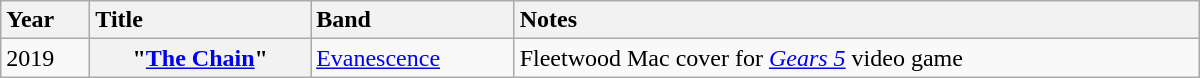<table class="wikitable" style="width:800px;">
<tr>
<th style="text-align:left; vertical-align:top;">Year</th>
<th style="text-align:left; vertical-align:top;">Title</th>
<th style="text-align:left; vertical-align:top;">Band</th>
<th style="text-align:left; vertical-align:top;">Notes</th>
</tr>
<tr>
<td>2019</td>
<th>"<a href='#'>The Chain</a>"</th>
<td><a href='#'>Evanescence</a></td>
<td>Fleetwood Mac cover for <em><a href='#'>Gears 5</a></em> video game</td>
</tr>
</table>
